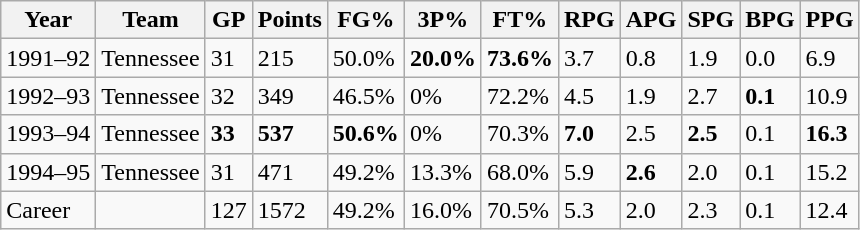<table class="wikitable">
<tr>
<th>Year</th>
<th>Team</th>
<th>GP</th>
<th>Points</th>
<th>FG%</th>
<th>3P%</th>
<th>FT%</th>
<th>RPG</th>
<th>APG</th>
<th>SPG</th>
<th>BPG</th>
<th>PPG</th>
</tr>
<tr>
<td>1991–92</td>
<td>Tennessee</td>
<td>31</td>
<td>215</td>
<td>50.0%</td>
<td><strong>20.0%</strong></td>
<td><strong>73.6%</strong></td>
<td>3.7</td>
<td>0.8</td>
<td>1.9</td>
<td>0.0</td>
<td>6.9</td>
</tr>
<tr>
<td>1992–93</td>
<td>Tennessee</td>
<td>32</td>
<td>349</td>
<td>46.5%</td>
<td>0%</td>
<td>72.2%</td>
<td>4.5</td>
<td>1.9</td>
<td>2.7</td>
<td><strong>0.1</strong></td>
<td>10.9</td>
</tr>
<tr>
<td>1993–94</td>
<td>Tennessee</td>
<td><strong>33</strong></td>
<td><strong>537</strong></td>
<td><strong>50.6%</strong></td>
<td>0%</td>
<td>70.3%</td>
<td><strong>7.0</strong></td>
<td>2.5</td>
<td><strong>2.5</strong></td>
<td>0.1</td>
<td><strong>16.3</strong></td>
</tr>
<tr>
<td>1994–95</td>
<td>Tennessee</td>
<td>31</td>
<td>471</td>
<td>49.2%</td>
<td>13.3%</td>
<td>68.0%</td>
<td>5.9</td>
<td><strong>2.6</strong></td>
<td>2.0</td>
<td>0.1</td>
<td>15.2</td>
</tr>
<tr>
<td>Career</td>
<td></td>
<td>127</td>
<td>1572</td>
<td>49.2%</td>
<td>16.0%</td>
<td>70.5%</td>
<td>5.3</td>
<td>2.0</td>
<td>2.3</td>
<td>0.1</td>
<td>12.4</td>
</tr>
</table>
